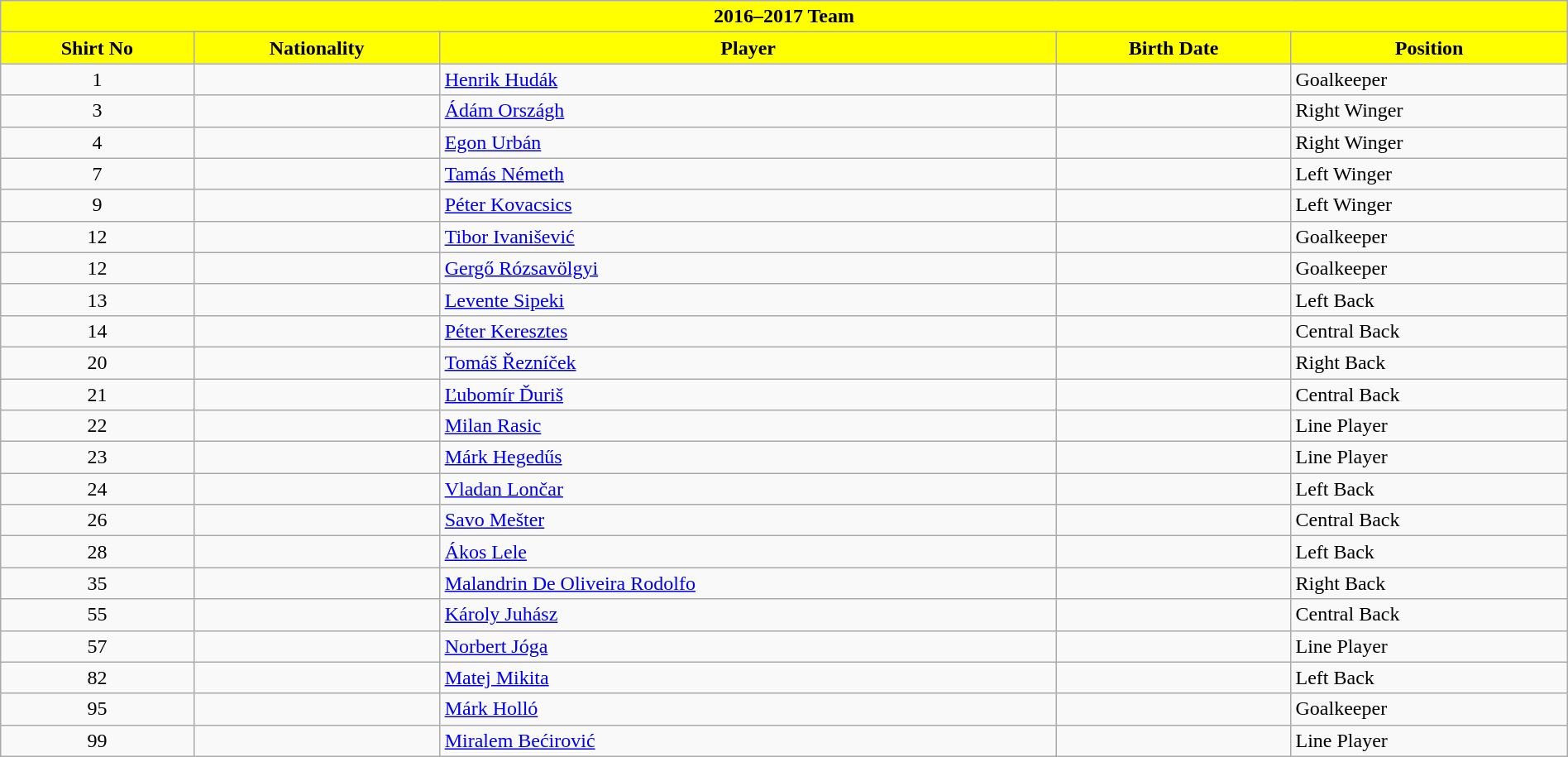<table class="wikitable collapsible collapsed" style="width:100%">
<tr>
<th colspan=5 style="background-color:yellow;color:black;text-align:center;"> <strong>2016–2017 Team</strong></th>
</tr>
<tr>
<th style="color:black; background:yellow">Shirt No</th>
<th style="color:black; background:yellow">Nationality</th>
<th style="color:black; background:yellow">Player</th>
<th style="color:black; background:yellow">Birth Date</th>
<th style="color:black; background:yellow">Position</th>
</tr>
<tr>
<td align=center>1</td>
<td></td>
<td><a href='#'>Henrik Hudák</a></td>
<td></td>
<td>Goalkeeper</td>
</tr>
<tr>
<td align=center>3</td>
<td></td>
<td><a href='#'>Ádám Országh</a></td>
<td></td>
<td>Right Winger</td>
</tr>
<tr>
<td align=center>4</td>
<td></td>
<td><a href='#'>Egon Urbán</a></td>
<td></td>
<td>Right Winger</td>
</tr>
<tr>
<td align=center>7</td>
<td></td>
<td><a href='#'>Tamás Németh</a></td>
<td></td>
<td>Left Winger</td>
</tr>
<tr>
<td align=center>9</td>
<td></td>
<td><a href='#'>Péter Kovacsics</a></td>
<td></td>
<td>Left Winger</td>
</tr>
<tr>
<td align=center>12</td>
<td></td>
<td><a href='#'>Tibor Ivanišević</a></td>
<td></td>
<td>Goalkeeper</td>
</tr>
<tr>
<td align=center>12</td>
<td></td>
<td><a href='#'>Gergő Rózsavölgyi</a></td>
<td></td>
<td>Goalkeeper</td>
</tr>
<tr>
<td align=center>13</td>
<td></td>
<td><a href='#'>Levente Sipeki</a></td>
<td></td>
<td>Left Back</td>
</tr>
<tr>
<td align=center>14</td>
<td></td>
<td><a href='#'>Péter Keresztes</a></td>
<td></td>
<td>Central Back</td>
</tr>
<tr>
<td align=center>20</td>
<td></td>
<td><a href='#'>Tomáš Řezníček</a></td>
<td></td>
<td>Right Back</td>
</tr>
<tr>
<td align=center>21</td>
<td></td>
<td><a href='#'>Ľubomír Ďuriš</a></td>
<td></td>
<td>Central Back</td>
</tr>
<tr>
<td align=center>22</td>
<td></td>
<td><a href='#'>Milan Rasic</a></td>
<td></td>
<td>Line Player</td>
</tr>
<tr>
<td align=center>23</td>
<td></td>
<td><a href='#'>Márk Hegedűs</a></td>
<td></td>
<td>Line Player</td>
</tr>
<tr>
<td align=center>24</td>
<td></td>
<td><a href='#'>Vladan Lončar</a></td>
<td></td>
<td>Left Back</td>
</tr>
<tr>
<td align=center>26</td>
<td></td>
<td><a href='#'>Savo Mešter</a></td>
<td></td>
<td>Central Back</td>
</tr>
<tr>
<td align=center>28</td>
<td></td>
<td><a href='#'>Ákos Lele</a></td>
<td></td>
<td>Left Back</td>
</tr>
<tr>
<td align=center>35</td>
<td></td>
<td><a href='#'>Malandrin De Oliveira Rodolfo</a></td>
<td></td>
<td>Right Back</td>
</tr>
<tr>
<td align=center>55</td>
<td></td>
<td><a href='#'>Károly Juhász</a></td>
<td></td>
<td>Central Back</td>
</tr>
<tr>
<td align=center>57</td>
<td></td>
<td><a href='#'>Norbert Jóga</a></td>
<td></td>
<td>Line Player</td>
</tr>
<tr>
<td align=center>82</td>
<td></td>
<td><a href='#'>Matej Mikita</a></td>
<td></td>
<td>Left Back</td>
</tr>
<tr>
<td align=center>95</td>
<td></td>
<td><a href='#'>Márk Holló</a></td>
<td></td>
<td>Goalkeeper</td>
</tr>
<tr>
<td align=center>99</td>
<td></td>
<td><a href='#'>Miralem Bećirović</a></td>
<td></td>
<td>Line Player</td>
</tr>
</table>
